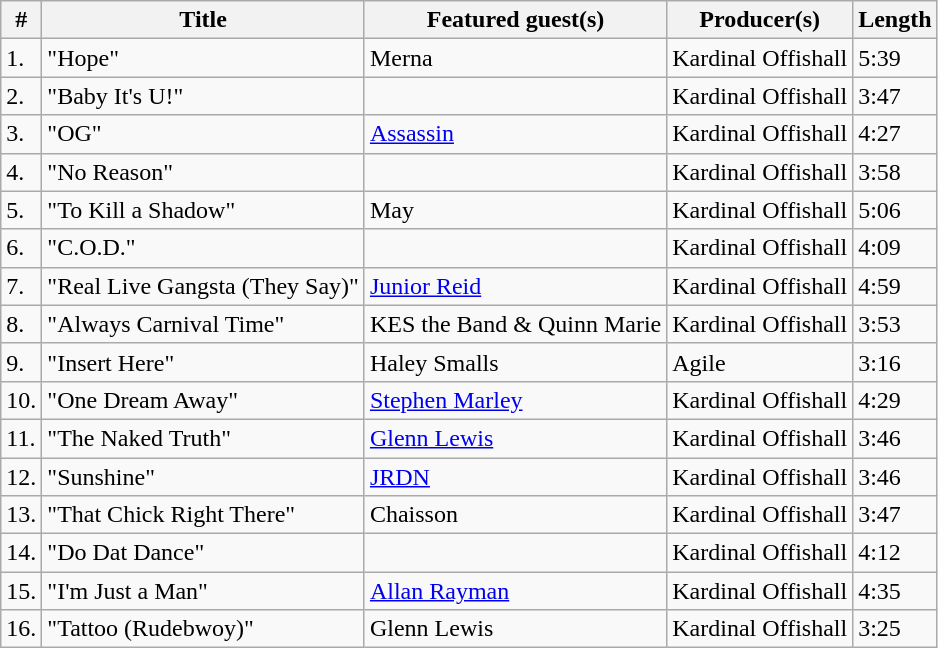<table class="wikitable">
<tr>
<th>#</th>
<th>Title</th>
<th>Featured guest(s)</th>
<th>Producer(s)</th>
<th>Length</th>
</tr>
<tr>
<td>1.</td>
<td>"Hope"</td>
<td>Merna</td>
<td>Kardinal Offishall</td>
<td>5:39</td>
</tr>
<tr>
<td>2.</td>
<td>"Baby It's U!"</td>
<td></td>
<td>Kardinal Offishall</td>
<td>3:47</td>
</tr>
<tr>
<td>3.</td>
<td>"OG"</td>
<td><a href='#'>Assassin</a></td>
<td>Kardinal Offishall</td>
<td>4:27</td>
</tr>
<tr>
<td>4.</td>
<td>"No Reason"</td>
<td></td>
<td>Kardinal Offishall</td>
<td>3:58</td>
</tr>
<tr>
<td>5.</td>
<td>"To Kill a Shadow"</td>
<td>May</td>
<td>Kardinal Offishall</td>
<td>5:06</td>
</tr>
<tr>
<td>6.</td>
<td>"C.O.D."</td>
<td></td>
<td>Kardinal Offishall</td>
<td>4:09</td>
</tr>
<tr>
<td>7.</td>
<td>"Real Live Gangsta (They Say)"</td>
<td><a href='#'>Junior Reid</a></td>
<td>Kardinal Offishall</td>
<td>4:59</td>
</tr>
<tr>
<td>8.</td>
<td>"Always Carnival Time"</td>
<td>KES the Band & Quinn Marie</td>
<td>Kardinal Offishall</td>
<td>3:53</td>
</tr>
<tr>
<td>9.</td>
<td>"Insert Here"</td>
<td>Haley Smalls</td>
<td>Agile</td>
<td>3:16</td>
</tr>
<tr>
<td>10.</td>
<td>"One Dream Away"</td>
<td><a href='#'>Stephen Marley</a></td>
<td>Kardinal Offishall</td>
<td>4:29</td>
</tr>
<tr>
<td>11.</td>
<td>"The Naked Truth"</td>
<td><a href='#'>Glenn Lewis</a></td>
<td>Kardinal Offishall</td>
<td>3:46</td>
</tr>
<tr>
<td>12.</td>
<td>"Sunshine"</td>
<td><a href='#'>JRDN</a></td>
<td>Kardinal Offishall</td>
<td>3:46</td>
</tr>
<tr>
<td>13.</td>
<td>"That Chick Right There"</td>
<td>Chaisson</td>
<td>Kardinal Offishall</td>
<td>3:47</td>
</tr>
<tr>
<td>14.</td>
<td>"Do Dat Dance"</td>
<td></td>
<td>Kardinal Offishall</td>
<td>4:12</td>
</tr>
<tr>
<td>15.</td>
<td>"I'm Just a Man"</td>
<td><a href='#'>Allan Rayman</a></td>
<td>Kardinal Offishall</td>
<td>4:35</td>
</tr>
<tr>
<td>16.</td>
<td>"Tattoo (Rudebwoy)"</td>
<td>Glenn Lewis</td>
<td>Kardinal Offishall</td>
<td>3:25</td>
</tr>
</table>
